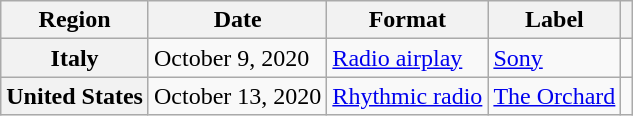<table class="wikitable plainrowheaders">
<tr>
<th scope="col">Region</th>
<th scope="col">Date</th>
<th scope="col">Format</th>
<th scope="col">Label</th>
<th scope="col"></th>
</tr>
<tr>
<th scope="row">Italy</th>
<td>October 9, 2020</td>
<td><a href='#'>Radio airplay</a></td>
<td><a href='#'>Sony</a></td>
<td style="text-align:center;"></td>
</tr>
<tr>
<th scope="row">United States</th>
<td>October 13, 2020</td>
<td><a href='#'>Rhythmic radio</a></td>
<td><a href='#'>The Orchard</a></td>
<td style="text-align:center;"></td>
</tr>
</table>
